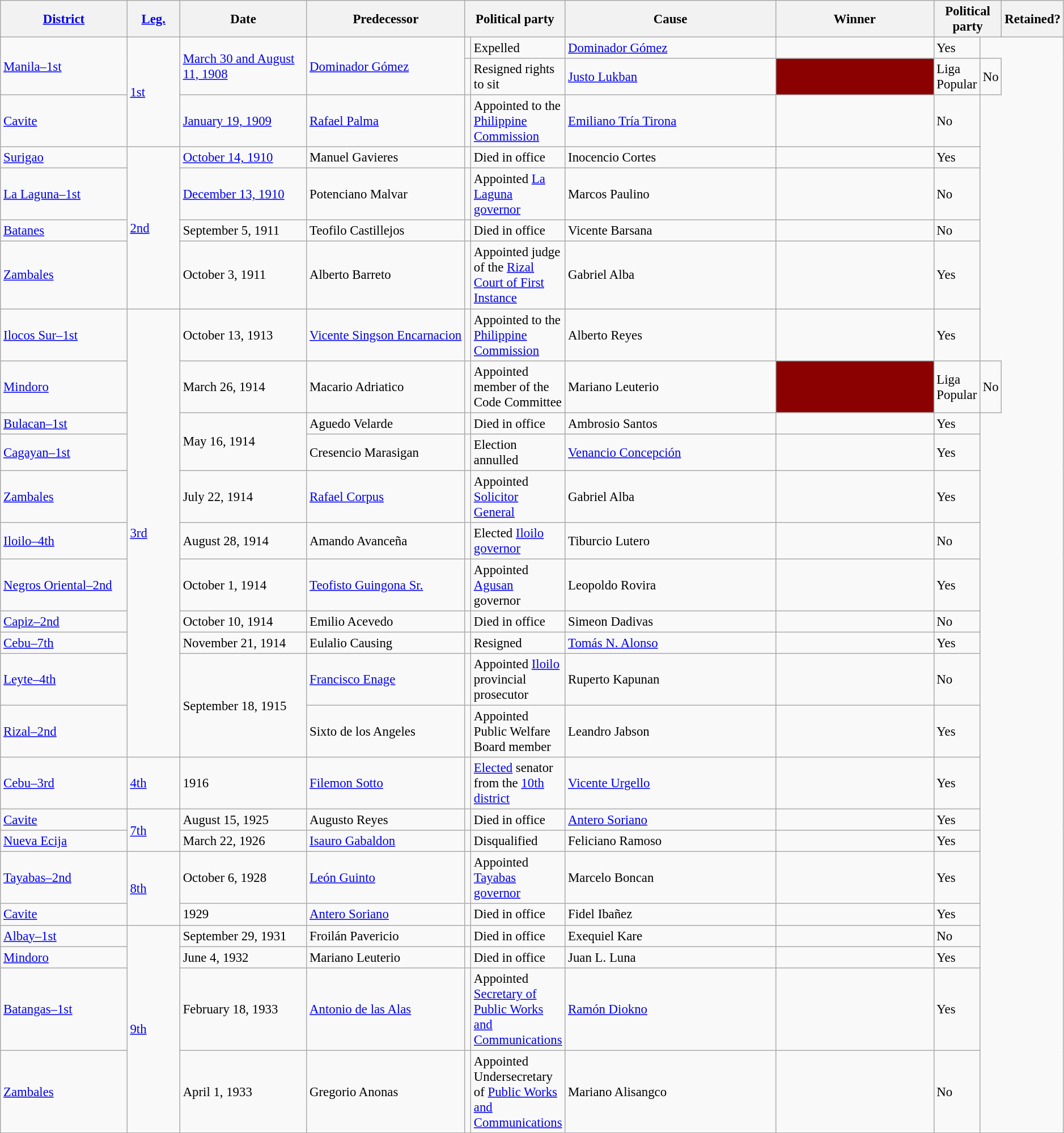<table class="wikitable" style="font-size:95%" width="99%">
<tr>
<th><a href='#'>District</a></th>
<th width="5%" "><a href='#'>Leg.</a></th>
<th width="12%">Date</th>
<th width="15%">Predecessor</th>
<th colspan="2">Political party</th>
<th width="20%">Cause</th>
<th width="15%">Winner</th>
<th colspan="2">Political party</th>
<th>Retained?</th>
</tr>
<tr>
<td rowspan="2" width="12%"><a href='#'>Manila–1st</a></td>
<td rowspan="3"><a href='#'>1st</a></td>
<td rowspan="2"><a href='#'>March 30 and August 11, 1908</a></td>
<td rowspan="2"><a href='#'>Dominador Gómez</a></td>
<td></td>
<td>Expelled</td>
<td><a href='#'>Dominador Gómez</a></td>
<td></td>
<td>Yes</td>
</tr>
<tr>
<td></td>
<td>Resigned rights to sit</td>
<td><a href='#'>Justo Lukban</a></td>
<td bgcolor="darkred"></td>
<td>Liga Popular</td>
<td>No</td>
</tr>
<tr>
<td><a href='#'>Cavite</a></td>
<td><a href='#'>January 19, 1909</a></td>
<td><a href='#'>Rafael Palma</a></td>
<td></td>
<td>Appointed to the <a href='#'>Philippine Commission</a></td>
<td><a href='#'>Emiliano Tría Tirona</a></td>
<td></td>
<td>No</td>
</tr>
<tr>
<td><a href='#'>Surigao</a></td>
<td rowspan="4"><a href='#'>2nd</a></td>
<td><a href='#'>October 14, 1910</a></td>
<td>Manuel Gavieres</td>
<td></td>
<td>Died in office</td>
<td>Inocencio Cortes</td>
<td></td>
<td>Yes</td>
</tr>
<tr>
<td><a href='#'>La Laguna–1st</a></td>
<td><a href='#'>December 13, 1910</a></td>
<td>Potenciano Malvar</td>
<td></td>
<td>Appointed <a href='#'>La Laguna governor</a></td>
<td>Marcos Paulino</td>
<td></td>
<td>No</td>
</tr>
<tr>
<td><a href='#'>Batanes</a></td>
<td>September 5, 1911</td>
<td>Teofilo Castillejos</td>
<td></td>
<td>Died in office</td>
<td>Vicente Barsana</td>
<td></td>
<td>No</td>
</tr>
<tr>
<td><a href='#'>Zambales</a></td>
<td>October 3, 1911</td>
<td>Alberto Barreto</td>
<td></td>
<td>Appointed judge of the <a href='#'>Rizal</a> <a href='#'>Court of First Instance</a></td>
<td>Gabriel Alba</td>
<td></td>
<td>Yes</td>
</tr>
<tr>
<td><a href='#'>Ilocos Sur–1st</a></td>
<td rowspan="11"><a href='#'>3rd</a></td>
<td>October 13, 1913</td>
<td><a href='#'>Vicente Singson Encarnacion</a></td>
<td></td>
<td>Appointed to the <a href='#'>Philippine Commission</a></td>
<td>Alberto Reyes</td>
<td></td>
<td>Yes</td>
</tr>
<tr>
<td><a href='#'>Mindoro</a></td>
<td>March 26, 1914</td>
<td>Macario Adriatico</td>
<td></td>
<td>Appointed member of the Code Committee</td>
<td>Mariano Leuterio</td>
<td bgcolor="darkred"></td>
<td>Liga Popular</td>
<td>No</td>
</tr>
<tr>
<td><a href='#'>Bulacan–1st</a></td>
<td rowspan="2">May 16, 1914</td>
<td>Aguedo Velarde</td>
<td></td>
<td>Died in office</td>
<td>Ambrosio Santos</td>
<td></td>
<td>Yes</td>
</tr>
<tr>
<td><a href='#'>Cagayan–1st</a></td>
<td>Cresencio Marasigan</td>
<td></td>
<td>Election annulled</td>
<td><a href='#'>Venancio Concepción</a></td>
<td></td>
<td>Yes</td>
</tr>
<tr>
<td><a href='#'>Zambales</a></td>
<td>July 22, 1914</td>
<td><a href='#'>Rafael Corpus</a></td>
<td></td>
<td>Appointed <a href='#'>Solicitor General</a></td>
<td>Gabriel Alba</td>
<td></td>
<td>Yes</td>
</tr>
<tr>
<td><a href='#'>Iloilo–4th</a></td>
<td>August 28, 1914</td>
<td>Amando Avanceña</td>
<td></td>
<td>Elected <a href='#'>Iloilo governor</a></td>
<td>Tiburcio Lutero</td>
<td></td>
<td>No</td>
</tr>
<tr>
<td><a href='#'>Negros Oriental–2nd</a></td>
<td>October 1, 1914</td>
<td><a href='#'>Teofisto Guingona Sr.</a></td>
<td></td>
<td>Appointed <a href='#'>Agusan</a> governor</td>
<td>Leopoldo Rovira</td>
<td></td>
<td>Yes</td>
</tr>
<tr>
<td><a href='#'>Capiz–2nd</a></td>
<td>October 10, 1914</td>
<td>Emilio Acevedo</td>
<td></td>
<td>Died in office</td>
<td>Simeon Dadivas</td>
<td></td>
<td>No</td>
</tr>
<tr>
<td><a href='#'>Cebu–7th</a></td>
<td>November 21, 1914</td>
<td>Eulalio Causing</td>
<td></td>
<td>Resigned</td>
<td><a href='#'>Tomás N. Alonso</a></td>
<td></td>
<td>Yes</td>
</tr>
<tr>
<td><a href='#'>Leyte–4th</a></td>
<td rowspan="2">September 18, 1915</td>
<td><a href='#'>Francisco Enage</a></td>
<td></td>
<td>Appointed <a href='#'>Iloilo</a> provincial prosecutor</td>
<td>Ruperto Kapunan</td>
<td></td>
<td>No</td>
</tr>
<tr>
<td><a href='#'>Rizal–2nd</a></td>
<td>Sixto de los Angeles</td>
<td></td>
<td>Appointed Public Welfare Board member</td>
<td>Leandro Jabson</td>
<td></td>
<td>Yes</td>
</tr>
<tr>
<td><a href='#'>Cebu–3rd</a></td>
<td><a href='#'>4th</a></td>
<td>1916</td>
<td><a href='#'>Filemon Sotto</a></td>
<td></td>
<td><a href='#'>Elected</a> senator from the <a href='#'>10th district</a></td>
<td><a href='#'>Vicente Urgello</a></td>
<td></td>
<td>Yes</td>
</tr>
<tr>
<td><a href='#'>Cavite</a></td>
<td rowspan="2"><a href='#'>7th</a></td>
<td>August 15, 1925</td>
<td>Augusto Reyes</td>
<td></td>
<td>Died in office</td>
<td><a href='#'>Antero Soriano</a></td>
<td></td>
<td>Yes</td>
</tr>
<tr>
<td><a href='#'>Nueva Ecija</a></td>
<td>March 22, 1926</td>
<td><a href='#'>Isauro Gabaldon</a></td>
<td></td>
<td>Disqualified</td>
<td>Feliciano Ramoso</td>
<td></td>
<td>Yes</td>
</tr>
<tr>
<td><a href='#'>Tayabas–2nd</a></td>
<td rowspan="2"><a href='#'>8th</a></td>
<td>October 6, 1928</td>
<td><a href='#'>León Guinto</a></td>
<td></td>
<td>Appointed <a href='#'>Tayabas governor</a></td>
<td>Marcelo Boncan</td>
<td></td>
<td>Yes</td>
</tr>
<tr>
<td><a href='#'>Cavite</a></td>
<td>1929</td>
<td><a href='#'>Antero Soriano</a></td>
<td></td>
<td>Died in office</td>
<td>Fidel Ibañez</td>
<td></td>
<td>Yes</td>
</tr>
<tr>
<td><a href='#'>Albay–1st</a></td>
<td rowspan="4"><a href='#'>9th</a></td>
<td>September 29, 1931</td>
<td>Froilán Pavericio</td>
<td></td>
<td>Died in office</td>
<td>Exequiel Kare</td>
<td></td>
<td>No</td>
</tr>
<tr>
<td><a href='#'>Mindoro</a></td>
<td>June 4, 1932</td>
<td>Mariano Leuterio</td>
<td></td>
<td>Died in office</td>
<td>Juan L. Luna</td>
<td></td>
<td>Yes</td>
</tr>
<tr>
<td><a href='#'>Batangas–1st</a></td>
<td>February 18, 1933</td>
<td><a href='#'>Antonio de las Alas</a></td>
<td></td>
<td>Appointed <a href='#'>Secretary of Public Works and Communications</a></td>
<td><a href='#'>Ramón Diokno</a></td>
<td></td>
<td>Yes</td>
</tr>
<tr>
<td><a href='#'>Zambales</a></td>
<td>April 1, 1933</td>
<td>Gregorio Anonas</td>
<td></td>
<td>Appointed Undersecretary of <a href='#'>Public Works and Communications</a></td>
<td>Mariano Alisangco</td>
<td></td>
<td>No</td>
</tr>
</table>
